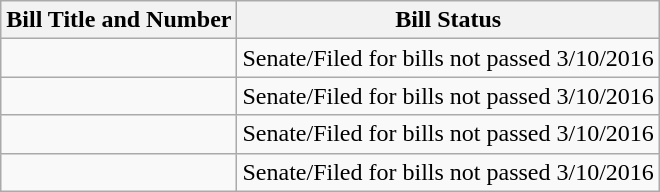<table class="wikitable">
<tr>
<th>Bill Title and Number</th>
<th>Bill Status</th>
</tr>
<tr>
<td></td>
<td>Senate/Filed for bills not passed 3/10/2016</td>
</tr>
<tr>
<td></td>
<td>Senate/Filed for bills not passed 3/10/2016</td>
</tr>
<tr>
<td></td>
<td>Senate/Filed for bills not passed 3/10/2016</td>
</tr>
<tr>
<td></td>
<td>Senate/Filed for bills not passed 3/10/2016</td>
</tr>
</table>
